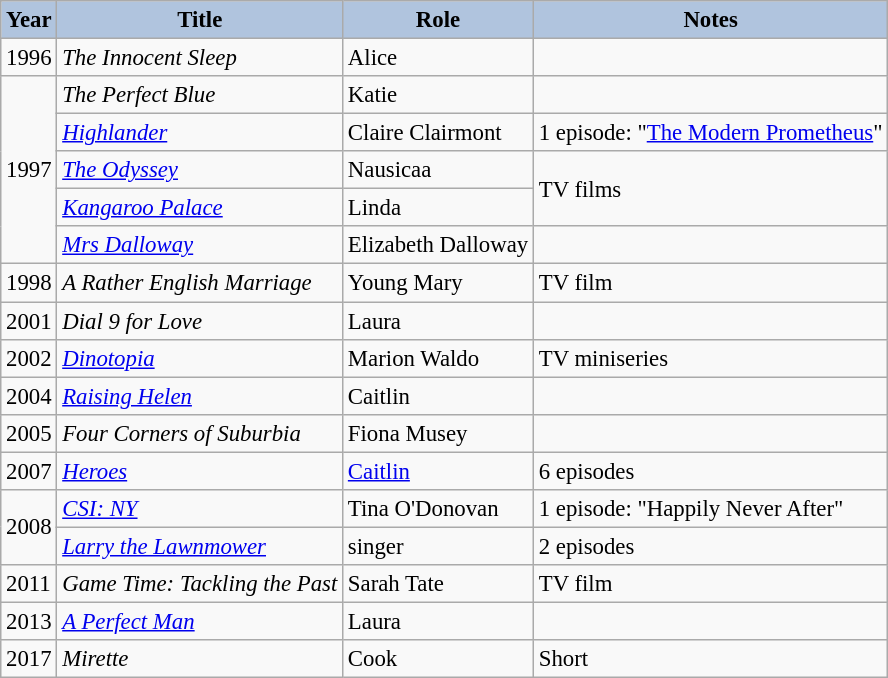<table class="wikitable" style="font-size:95%;">
<tr>
<th style="background:#B0C4DE;">Year</th>
<th style="background:#B0C4DE;">Title</th>
<th style="background:#B0C4DE;">Role</th>
<th style="background:#B0C4DE;">Notes</th>
</tr>
<tr>
<td>1996</td>
<td><em>The Innocent Sleep</em></td>
<td>Alice</td>
<td></td>
</tr>
<tr>
<td rowspan="5">1997</td>
<td><em>The Perfect Blue</em></td>
<td>Katie</td>
<td></td>
</tr>
<tr>
<td><em><a href='#'>Highlander</a></em></td>
<td>Claire Clairmont</td>
<td>1 episode: "<a href='#'>The Modern Prometheus</a>"</td>
</tr>
<tr>
<td><em><a href='#'>The Odyssey</a></em></td>
<td>Nausicaa</td>
<td rowspan="2">TV films</td>
</tr>
<tr>
<td><em><a href='#'>Kangaroo Palace</a></em></td>
<td>Linda</td>
</tr>
<tr>
<td><em><a href='#'>Mrs Dalloway</a></em></td>
<td>Elizabeth Dalloway</td>
<td></td>
</tr>
<tr>
<td>1998</td>
<td><em>A Rather English Marriage</em></td>
<td>Young Mary</td>
<td>TV film</td>
</tr>
<tr>
<td>2001</td>
<td><em>Dial 9 for Love</em></td>
<td>Laura</td>
<td></td>
</tr>
<tr>
<td>2002</td>
<td><em><a href='#'>Dinotopia</a></em></td>
<td>Marion Waldo</td>
<td>TV miniseries</td>
</tr>
<tr>
<td>2004</td>
<td><em><a href='#'>Raising Helen</a></em></td>
<td>Caitlin</td>
<td></td>
</tr>
<tr>
<td>2005</td>
<td><em>Four Corners of Suburbia</em></td>
<td>Fiona Musey</td>
<td></td>
</tr>
<tr>
<td>2007</td>
<td><em><a href='#'>Heroes</a></em></td>
<td><a href='#'>Caitlin</a></td>
<td>6 episodes</td>
</tr>
<tr>
<td rowspan="2">2008</td>
<td><em><a href='#'>CSI: NY</a></em></td>
<td>Tina O'Donovan</td>
<td>1 episode: "Happily Never After"</td>
</tr>
<tr>
<td><em><a href='#'>Larry the Lawnmower</a></em></td>
<td>singer</td>
<td>2 episodes</td>
</tr>
<tr>
<td>2011</td>
<td><em>Game Time: Tackling the Past</em></td>
<td>Sarah Tate</td>
<td>TV film</td>
</tr>
<tr>
<td>2013</td>
<td><em><a href='#'>A Perfect Man</a></em></td>
<td>Laura</td>
</tr>
<tr>
<td>2017</td>
<td><em>Mirette</em></td>
<td>Cook</td>
<td>Short</td>
</tr>
</table>
